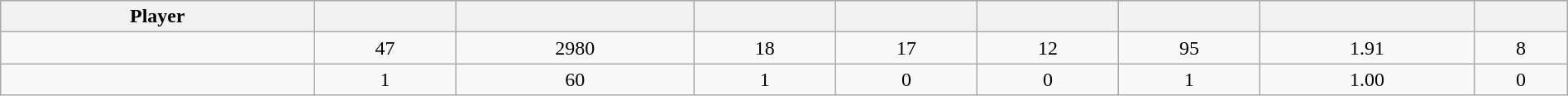<table class="wikitable sortable" style="width:100%;">
<tr style="text-align:center; background:#ddd;">
<th>Player</th>
<th></th>
<th></th>
<th></th>
<th></th>
<th></th>
<th></th>
<th></th>
<th></th>
</tr>
<tr align=center>
<td></td>
<td>47</td>
<td>2980</td>
<td>18</td>
<td>17</td>
<td>12</td>
<td>95</td>
<td>1.91</td>
<td>8</td>
</tr>
<tr align=center>
<td></td>
<td>1</td>
<td>60</td>
<td>1</td>
<td>0</td>
<td>0</td>
<td>1</td>
<td>1.00</td>
<td>0</td>
</tr>
</table>
